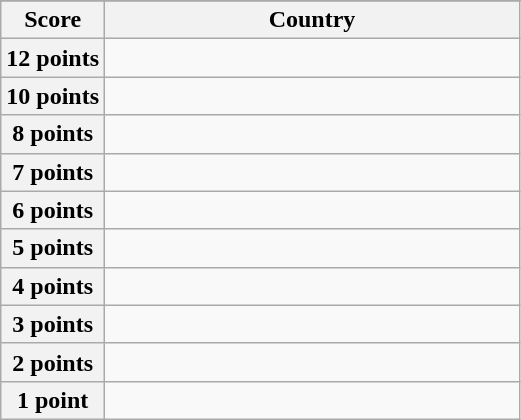<table class="wikitable">
<tr>
</tr>
<tr>
<th scope="col" width="20%">Score</th>
<th scope="col">Country</th>
</tr>
<tr>
<th scope="row">12 points</th>
<td></td>
</tr>
<tr>
<th scope="row">10 points</th>
<td></td>
</tr>
<tr>
<th scope="row">8 points</th>
<td></td>
</tr>
<tr>
<th scope="row">7 points</th>
<td></td>
</tr>
<tr>
<th scope="row">6 points</th>
<td></td>
</tr>
<tr>
<th scope="row">5 points</th>
<td></td>
</tr>
<tr>
<th scope="row">4 points</th>
<td></td>
</tr>
<tr>
<th scope="row">3 points</th>
<td></td>
</tr>
<tr>
<th scope="row">2 points</th>
<td></td>
</tr>
<tr>
<th scope="row">1 point</th>
<td></td>
</tr>
</table>
